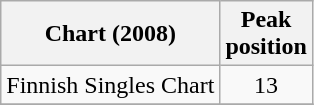<table class="wikitable">
<tr>
<th>Chart (2008)</th>
<th>Peak <br>position</th>
</tr>
<tr>
<td>Finnish Singles Chart</td>
<td align="center">13</td>
</tr>
<tr>
</tr>
</table>
